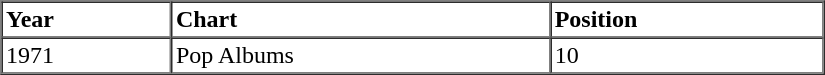<table border=1 cellspacing=0 cellpadding=2 width="550px">
<tr>
<th align="left">Year</th>
<th align="left">Chart</th>
<th align="left">Position</th>
</tr>
<tr>
<td align="left">1971</td>
<td align="left">Pop Albums</td>
<td align="left">10</td>
</tr>
<tr>
</tr>
</table>
